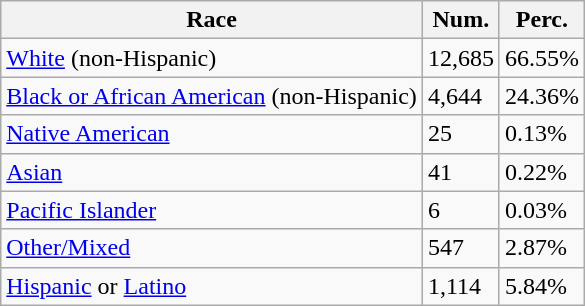<table class="wikitable">
<tr>
<th>Race</th>
<th>Num.</th>
<th>Perc.</th>
</tr>
<tr>
<td><a href='#'>White</a> (non-Hispanic)</td>
<td>12,685</td>
<td>66.55%</td>
</tr>
<tr>
<td><a href='#'>Black or African American</a> (non-Hispanic)</td>
<td>4,644</td>
<td>24.36%</td>
</tr>
<tr>
<td><a href='#'>Native American</a></td>
<td>25</td>
<td>0.13%</td>
</tr>
<tr>
<td><a href='#'>Asian</a></td>
<td>41</td>
<td>0.22%</td>
</tr>
<tr>
<td><a href='#'>Pacific Islander</a></td>
<td>6</td>
<td>0.03%</td>
</tr>
<tr>
<td><a href='#'>Other/Mixed</a></td>
<td>547</td>
<td>2.87%</td>
</tr>
<tr>
<td><a href='#'>Hispanic</a> or <a href='#'>Latino</a></td>
<td>1,114</td>
<td>5.84%</td>
</tr>
</table>
